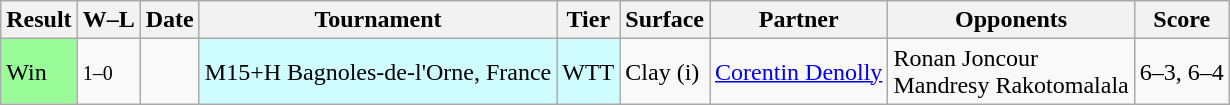<table class="wikitable">
<tr>
<th>Result</th>
<th class="unsortable">W–L</th>
<th>Date</th>
<th>Tournament</th>
<th>Tier</th>
<th>Surface</th>
<th>Partner</th>
<th>Opponents</th>
<th class="unsortable">Score</th>
</tr>
<tr>
<td bgcolor=98fb98>Win</td>
<td><small>1–0</small></td>
<td></td>
<td style="background:#cffcff;">M15+H Bagnoles-de-l'Orne, France</td>
<td style="background:#cffcff;">WTT</td>
<td>Clay (i)</td>
<td> <a href='#'>Corentin Denolly</a></td>
<td> Ronan Joncour<br> Mandresy Rakotomalala</td>
<td>6–3, 6–4</td>
</tr>
</table>
